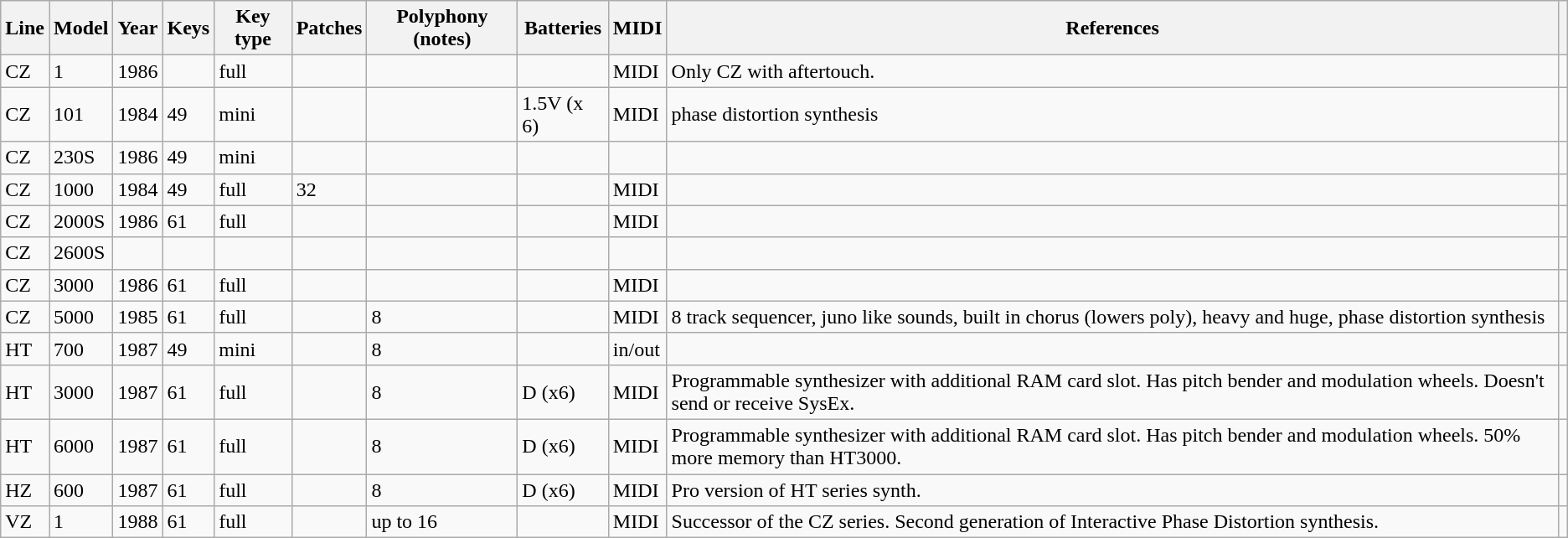<table class="wikitable sortable">
<tr>
<th>Line</th>
<th>Model</th>
<th>Year</th>
<th>Keys</th>
<th><strong>Key type</strong></th>
<th><strong>Patches</strong></th>
<th><strong>Polyphony (notes)</strong></th>
<th>Batteries</th>
<th>MIDI</th>
<th><strong>References</strong></th>
<th></th>
</tr>
<tr>
<td>CZ</td>
<td>1</td>
<td>1986</td>
<td></td>
<td>full</td>
<td></td>
<td></td>
<td></td>
<td>MIDI</td>
<td>Only CZ with aftertouch.</td>
<td></td>
</tr>
<tr>
<td>CZ</td>
<td>101</td>
<td>1984</td>
<td>49</td>
<td>mini</td>
<td></td>
<td></td>
<td>1.5V (x 6)</td>
<td>MIDI</td>
<td>phase distortion synthesis</td>
<td></td>
</tr>
<tr>
<td>CZ</td>
<td>230S</td>
<td>1986</td>
<td>49</td>
<td>mini</td>
<td></td>
<td></td>
<td></td>
<td></td>
<td></td>
<td></td>
</tr>
<tr>
<td>CZ</td>
<td>1000</td>
<td>1984</td>
<td>49</td>
<td>full</td>
<td>32</td>
<td></td>
<td></td>
<td>MIDI</td>
<td></td>
<td></td>
</tr>
<tr>
<td>CZ</td>
<td>2000S</td>
<td>1986</td>
<td>61</td>
<td>full</td>
<td></td>
<td></td>
<td></td>
<td>MIDI</td>
<td></td>
<td></td>
</tr>
<tr>
<td>CZ</td>
<td>2600S</td>
<td></td>
<td></td>
<td></td>
<td></td>
<td></td>
<td></td>
<td></td>
<td></td>
<td></td>
</tr>
<tr>
<td>CZ</td>
<td>3000</td>
<td>1986</td>
<td>61</td>
<td>full</td>
<td></td>
<td></td>
<td></td>
<td>MIDI</td>
<td></td>
<td></td>
</tr>
<tr>
<td>CZ</td>
<td>5000</td>
<td>1985</td>
<td>61</td>
<td>full</td>
<td></td>
<td>8</td>
<td></td>
<td>MIDI</td>
<td>8 track sequencer, juno like sounds, built in chorus (lowers poly), heavy and huge, phase distortion synthesis</td>
<td></td>
</tr>
<tr>
<td>HT</td>
<td>700</td>
<td>1987</td>
<td>49</td>
<td>mini</td>
<td></td>
<td>8</td>
<td></td>
<td>in/out</td>
<td></td>
<td></td>
</tr>
<tr>
<td>HT</td>
<td>3000</td>
<td>1987</td>
<td>61</td>
<td>full</td>
<td></td>
<td>8</td>
<td>D (x6)</td>
<td>MIDI</td>
<td>Programmable synthesizer with additional RAM card slot. Has pitch bender and modulation wheels. Doesn't send or receive SysEx.</td>
<td></td>
</tr>
<tr>
<td>HT</td>
<td>6000</td>
<td>1987</td>
<td>61</td>
<td>full</td>
<td></td>
<td>8</td>
<td>D (x6)</td>
<td>MIDI</td>
<td>Programmable synthesizer with additional RAM card slot. Has pitch bender and modulation wheels. 50% more memory than HT3000.</td>
<td></td>
</tr>
<tr>
<td>HZ</td>
<td>600</td>
<td>1987</td>
<td>61</td>
<td>full</td>
<td></td>
<td>8</td>
<td>D (x6)</td>
<td>MIDI</td>
<td>Pro version of HT series synth.</td>
<td></td>
</tr>
<tr>
<td>VZ</td>
<td>1</td>
<td>1988</td>
<td>61</td>
<td>full</td>
<td></td>
<td>up to 16</td>
<td></td>
<td>MIDI</td>
<td>Successor of the CZ series. Second generation of Interactive Phase Distortion synthesis.</td>
<td></td>
</tr>
</table>
